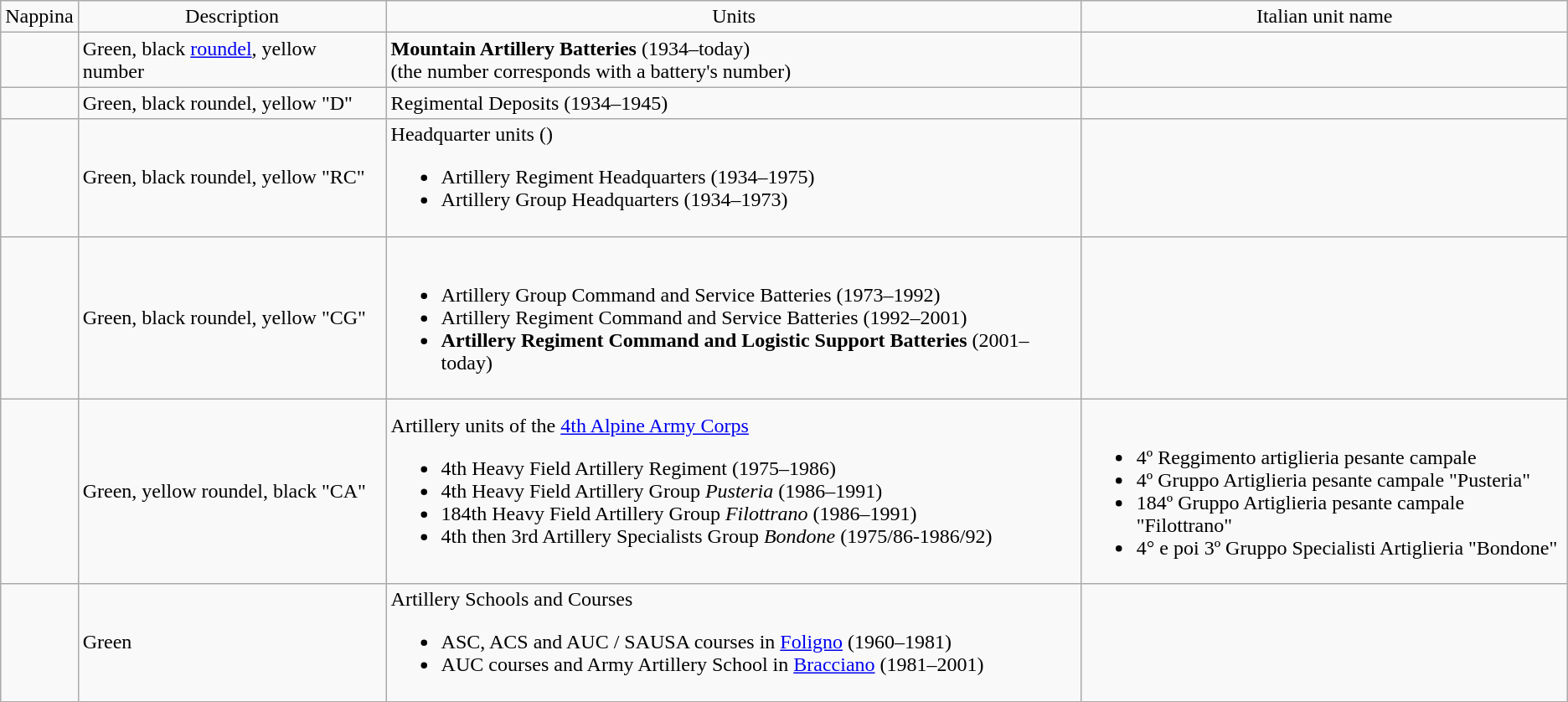<table class="wikitable">
<tr style="text-align:center;">
<td>Nappina</td>
<td>Description</td>
<td>Units</td>
<td>Italian unit name</td>
</tr>
<tr>
<td></td>
<td>Green, black <a href='#'>roundel</a>, yellow number</td>
<td><strong>Mountain Artillery Batteries</strong> (1934–today)<br>(the number corresponds with a battery's number)</td>
<td></td>
</tr>
<tr>
<td></td>
<td>Green, black roundel, yellow "D"</td>
<td>Regimental Deposits (1934–1945)</td>
<td></td>
</tr>
<tr>
<td></td>
<td>Green, black roundel, yellow "RC"</td>
<td>Headquarter units ()<br><ul><li>Artillery Regiment Headquarters (1934–1975)</li><li>Artillery Group Headquarters (1934–1973)</li></ul></td>
<td></td>
</tr>
<tr>
<td></td>
<td>Green, black roundel, yellow "CG"</td>
<td><br><ul><li>Artillery Group Command and Service Batteries (1973–1992)</li><li>Artillery Regiment Command and Service Batteries (1992–2001)</li><li><strong>Artillery Regiment Command and Logistic Support Batteries</strong> (2001–today)</li></ul></td>
<td></td>
</tr>
<tr>
<td></td>
<td>Green, yellow roundel, black "CA"</td>
<td>Artillery units of the <a href='#'>4th Alpine Army Corps</a><br><ul><li>4th Heavy Field Artillery Regiment (1975–1986)</li><li>4th Heavy Field Artillery Group <em>Pusteria</em> (1986–1991)</li><li>184th Heavy Field Artillery Group <em>Filottrano</em> (1986–1991)</li><li>4th then 3rd Artillery Specialists Group <em>Bondone</em> (1975/86-1986/92)</li></ul></td>
<td><br><ul><li>4º Reggimento artiglieria pesante campale</li><li>4º Gruppo Artiglieria pesante campale "Pusteria"</li><li>184º Gruppo Artiglieria pesante campale "Filottrano"</li><li>4° e poi 3º Gruppo Specialisti Artiglieria "Bondone"</li></ul></td>
</tr>
<tr>
<td></td>
<td>Green</td>
<td>Artillery Schools and Courses<br><ul><li>ASC, ACS and AUC / SAUSA courses in <a href='#'>Foligno</a> (1960–1981)</li><li>AUC courses and Army Artillery School in <a href='#'>Bracciano</a> (1981–2001)</li></ul></td>
<td></td>
</tr>
</table>
